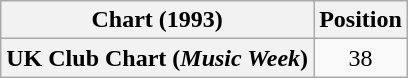<table class="wikitable plainrowheaders" style="text-align:center">
<tr>
<th scope="col">Chart (1993)</th>
<th scope="col">Position</th>
</tr>
<tr>
<th scope="row">UK Club Chart (<em>Music Week</em>)</th>
<td align="center">38</td>
</tr>
</table>
